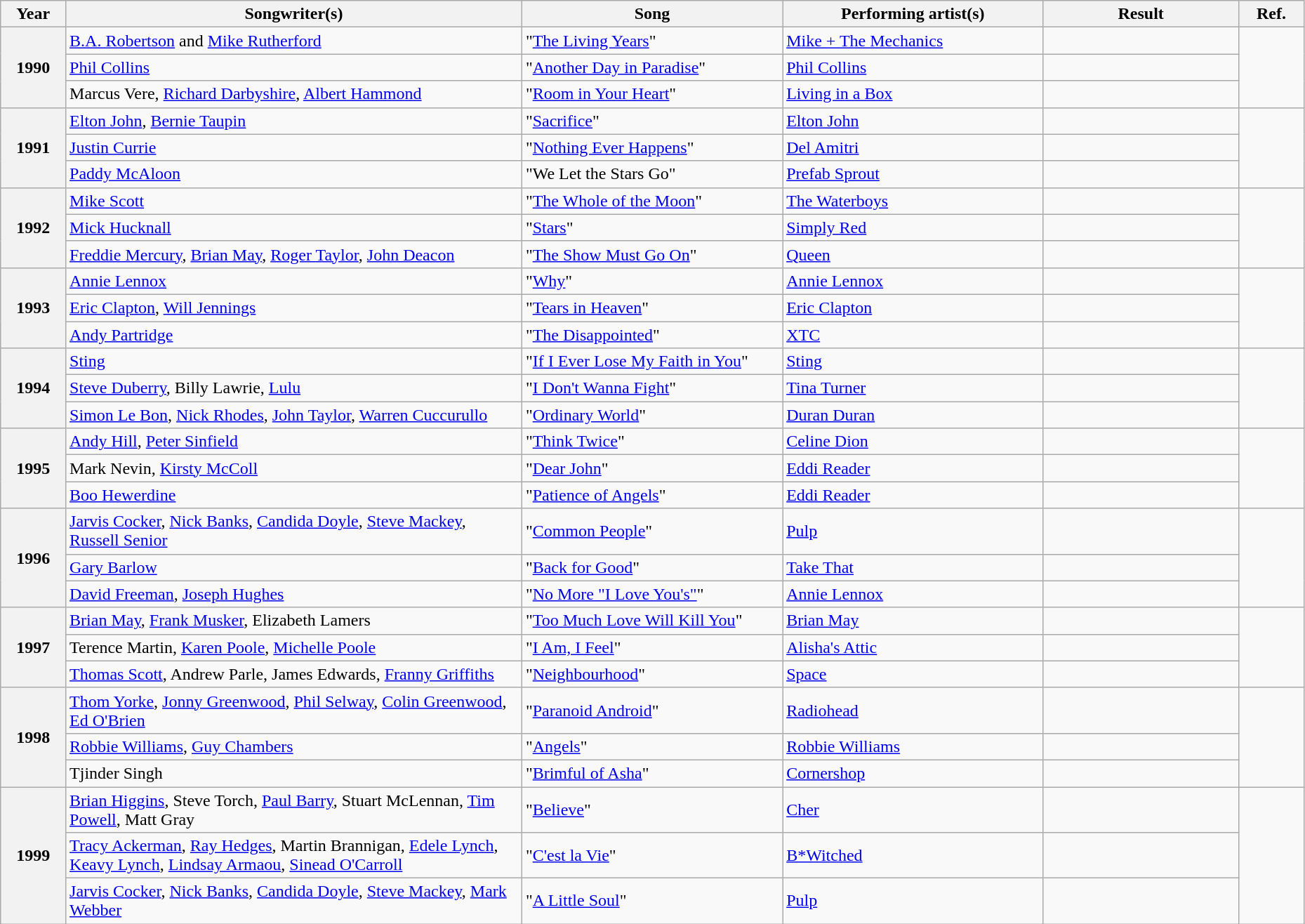<table class="wikitable sortable" style="width:98%">
<tr>
<th scope="col" width="5%">Year</th>
<th scope="col" width="35%">Songwriter(s)</th>
<th scope="col" width="20%">Song</th>
<th scope="col" width="20%">Performing artist(s)</th>
<th scope="col" width="15%">Result</th>
<th scope="col" class="unsortable" width="5%">Ref.</th>
</tr>
<tr>
<th scope="row" rowspan="3">1990</th>
<td><a href='#'>B.A. Robertson</a> and <a href='#'>Mike Rutherford</a></td>
<td>"<a href='#'>The Living Years</a>"</td>
<td><a href='#'>Mike + The Mechanics</a></td>
<td></td>
<td align="center" rowspan="3"></td>
</tr>
<tr>
<td><a href='#'>Phil Collins</a></td>
<td>"<a href='#'>Another Day in Paradise</a>"</td>
<td><a href='#'>Phil Collins</a></td>
<td></td>
</tr>
<tr>
<td>Marcus Vere, <a href='#'>Richard Darbyshire</a>, <a href='#'>Albert Hammond</a></td>
<td>"<a href='#'>Room in Your Heart</a>"</td>
<td><a href='#'>Living in a Box</a></td>
<td></td>
</tr>
<tr>
<th scope="row" rowspan="3">1991</th>
<td><a href='#'>Elton John</a>, <a href='#'>Bernie Taupin</a></td>
<td>"<a href='#'>Sacrifice</a>"</td>
<td><a href='#'>Elton John</a></td>
<td></td>
<td align="center" rowspan="3"></td>
</tr>
<tr>
<td><a href='#'>Justin Currie</a></td>
<td>"<a href='#'>Nothing Ever Happens</a>"</td>
<td><a href='#'>Del Amitri</a></td>
<td></td>
</tr>
<tr>
<td><a href='#'>Paddy McAloon</a></td>
<td>"We Let the Stars Go"</td>
<td><a href='#'>Prefab Sprout</a></td>
<td></td>
</tr>
<tr>
<th scope="row" rowspan="3">1992</th>
<td><a href='#'>Mike Scott</a></td>
<td>"<a href='#'>The Whole of the Moon</a>"</td>
<td><a href='#'>The Waterboys</a></td>
<td></td>
<td align="center" rowspan="3"></td>
</tr>
<tr>
<td><a href='#'>Mick Hucknall</a></td>
<td>"<a href='#'>Stars</a>"</td>
<td><a href='#'>Simply Red</a></td>
<td></td>
</tr>
<tr>
<td><a href='#'>Freddie Mercury</a>, <a href='#'>Brian May</a>, <a href='#'>Roger Taylor</a>, <a href='#'>John Deacon</a></td>
<td>"<a href='#'>The Show Must Go On</a>"</td>
<td><a href='#'>Queen</a></td>
<td></td>
</tr>
<tr>
<th scope="row" rowspan="3">1993</th>
<td><a href='#'>Annie Lennox</a></td>
<td>"<a href='#'>Why</a>"</td>
<td><a href='#'>Annie Lennox</a></td>
<td></td>
<td align="center" rowspan="3"></td>
</tr>
<tr>
<td><a href='#'>Eric Clapton</a>, <a href='#'>Will Jennings</a></td>
<td>"<a href='#'>Tears in Heaven</a>"</td>
<td><a href='#'>Eric Clapton</a></td>
<td></td>
</tr>
<tr>
<td><a href='#'>Andy Partridge</a></td>
<td>"<a href='#'>The Disappointed</a>"</td>
<td><a href='#'>XTC</a></td>
<td></td>
</tr>
<tr>
<th scope="row" rowspan="3">1994</th>
<td><a href='#'>Sting</a></td>
<td>"<a href='#'>If I Ever Lose My Faith in You</a>"</td>
<td><a href='#'>Sting</a></td>
<td></td>
<td align="center" rowspan="3"></td>
</tr>
<tr>
<td><a href='#'>Steve Duberry</a>, Billy Lawrie, <a href='#'>Lulu</a></td>
<td>"<a href='#'>I Don't Wanna Fight</a>"</td>
<td><a href='#'>Tina Turner</a></td>
<td></td>
</tr>
<tr>
<td><a href='#'>Simon Le Bon</a>, <a href='#'>Nick Rhodes</a>, <a href='#'>John Taylor</a>, <a href='#'>Warren Cuccurullo</a></td>
<td>"<a href='#'>Ordinary World</a>"</td>
<td><a href='#'>Duran Duran</a></td>
<td></td>
</tr>
<tr>
<th scope="row" rowspan="3">1995</th>
<td><a href='#'>Andy Hill</a>, <a href='#'>Peter Sinfield</a></td>
<td>"<a href='#'>Think Twice</a>"</td>
<td><a href='#'>Celine Dion</a></td>
<td></td>
<td align="center" rowspan="3"></td>
</tr>
<tr>
<td>Mark Nevin, <a href='#'>Kirsty McColl</a></td>
<td>"<a href='#'>Dear John</a>"</td>
<td><a href='#'>Eddi Reader</a></td>
<td></td>
</tr>
<tr>
<td><a href='#'>Boo Hewerdine</a></td>
<td>"<a href='#'>Patience of Angels</a>"</td>
<td><a href='#'>Eddi Reader</a></td>
<td></td>
</tr>
<tr>
<th scope="row" rowspan="3">1996</th>
<td><a href='#'>Jarvis Cocker</a>, <a href='#'>Nick Banks</a>, <a href='#'>Candida Doyle</a>, <a href='#'>Steve Mackey</a>, <a href='#'>Russell Senior</a></td>
<td>"<a href='#'>Common People</a>"</td>
<td><a href='#'>Pulp</a></td>
<td></td>
<td align="center" rowspan="3"></td>
</tr>
<tr>
<td><a href='#'>Gary Barlow</a></td>
<td>"<a href='#'>Back for Good</a>"</td>
<td><a href='#'>Take That</a></td>
<td></td>
</tr>
<tr>
<td><a href='#'>David Freeman</a>, <a href='#'>Joseph Hughes</a></td>
<td>"<a href='#'>No More "I Love You's"</a>"</td>
<td><a href='#'>Annie Lennox</a></td>
<td></td>
</tr>
<tr>
<th scope="row" rowspan="3">1997</th>
<td><a href='#'>Brian May</a>, <a href='#'>Frank Musker</a>, Elizabeth Lamers</td>
<td>"<a href='#'>Too Much Love Will Kill You</a>"</td>
<td><a href='#'>Brian May</a></td>
<td></td>
<td align="center" rowspan="3"></td>
</tr>
<tr>
<td>Terence Martin, <a href='#'>Karen Poole</a>, <a href='#'>Michelle Poole</a></td>
<td>"<a href='#'>I Am, I Feel</a>"</td>
<td><a href='#'>Alisha's Attic</a></td>
<td></td>
</tr>
<tr>
<td><a href='#'>Thomas Scott</a>, Andrew Parle, James Edwards, <a href='#'>Franny Griffiths</a></td>
<td>"<a href='#'>Neighbourhood</a>"</td>
<td><a href='#'>Space</a></td>
<td></td>
</tr>
<tr>
<th scope="row" rowspan="3">1998</th>
<td><a href='#'>Thom Yorke</a>, <a href='#'>Jonny Greenwood</a>, <a href='#'>Phil Selway</a>, <a href='#'>Colin Greenwood</a>, <a href='#'>Ed O'Brien</a></td>
<td>"<a href='#'>Paranoid Android</a>"</td>
<td><a href='#'>Radiohead</a></td>
<td></td>
<td align="center" rowspan="3"></td>
</tr>
<tr>
<td><a href='#'>Robbie Williams</a>, <a href='#'>Guy Chambers</a></td>
<td>"<a href='#'>Angels</a>"</td>
<td><a href='#'>Robbie Williams</a></td>
<td></td>
</tr>
<tr>
<td>Tjinder Singh</td>
<td>"<a href='#'>Brimful of Asha</a>"</td>
<td><a href='#'>Cornershop</a></td>
<td></td>
</tr>
<tr>
<th scope="row" rowspan="3">1999</th>
<td><a href='#'>Brian Higgins</a>, Steve Torch, <a href='#'>Paul Barry</a>, Stuart McLennan, <a href='#'>Tim Powell</a>, Matt Gray</td>
<td>"<a href='#'>Believe</a>"</td>
<td><a href='#'>Cher</a></td>
<td></td>
<td align="center" rowspan="3"></td>
</tr>
<tr>
<td><a href='#'>Tracy Ackerman</a>, <a href='#'>Ray Hedges</a>, Martin Brannigan, <a href='#'>Edele Lynch</a>, <a href='#'>Keavy Lynch</a>, <a href='#'>Lindsay Armaou</a>, <a href='#'>Sinead O'Carroll</a></td>
<td>"<a href='#'>C'est la Vie</a>"</td>
<td><a href='#'>B*Witched</a></td>
<td></td>
</tr>
<tr>
<td><a href='#'>Jarvis Cocker</a>, <a href='#'>Nick Banks</a>, <a href='#'>Candida Doyle</a>, <a href='#'>Steve Mackey</a>, <a href='#'>Mark Webber</a></td>
<td>"<a href='#'>A Little Soul</a>"</td>
<td><a href='#'>Pulp</a></td>
<td></td>
</tr>
</table>
